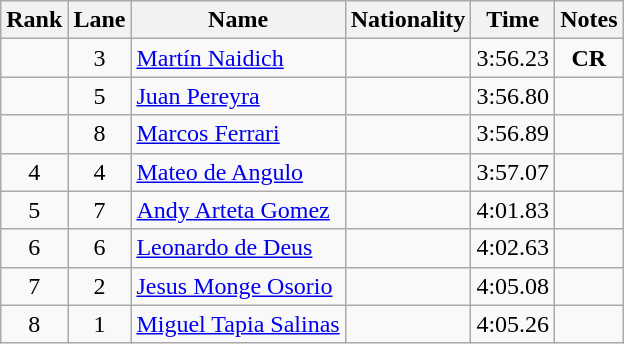<table class="wikitable sortable" style="text-align:center">
<tr>
<th>Rank</th>
<th>Lane</th>
<th>Name</th>
<th>Nationality</th>
<th>Time</th>
<th>Notes</th>
</tr>
<tr>
<td></td>
<td>3</td>
<td align=left><a href='#'>Martín Naidich</a></td>
<td align=left></td>
<td>3:56.23</td>
<td><strong>CR</strong></td>
</tr>
<tr>
<td></td>
<td>5</td>
<td align=left><a href='#'>Juan Pereyra</a></td>
<td align=left></td>
<td>3:56.80</td>
<td></td>
</tr>
<tr>
<td></td>
<td>8</td>
<td align=left><a href='#'>Marcos Ferrari</a></td>
<td align=left></td>
<td>3:56.89</td>
<td></td>
</tr>
<tr>
<td>4</td>
<td>4</td>
<td align=left><a href='#'>Mateo de Angulo</a></td>
<td align=left></td>
<td>3:57.07</td>
<td></td>
</tr>
<tr>
<td>5</td>
<td>7</td>
<td align=left><a href='#'>Andy Arteta Gomez</a></td>
<td align=left></td>
<td>4:01.83</td>
<td></td>
</tr>
<tr>
<td>6</td>
<td>6</td>
<td align=left><a href='#'>Leonardo de Deus</a></td>
<td align=left></td>
<td>4:02.63</td>
<td></td>
</tr>
<tr>
<td>7</td>
<td>2</td>
<td align=left><a href='#'>Jesus Monge Osorio</a></td>
<td align=left></td>
<td>4:05.08</td>
<td></td>
</tr>
<tr>
<td>8</td>
<td>1</td>
<td align=left><a href='#'>Miguel Tapia Salinas</a></td>
<td align=left></td>
<td>4:05.26</td>
<td></td>
</tr>
</table>
